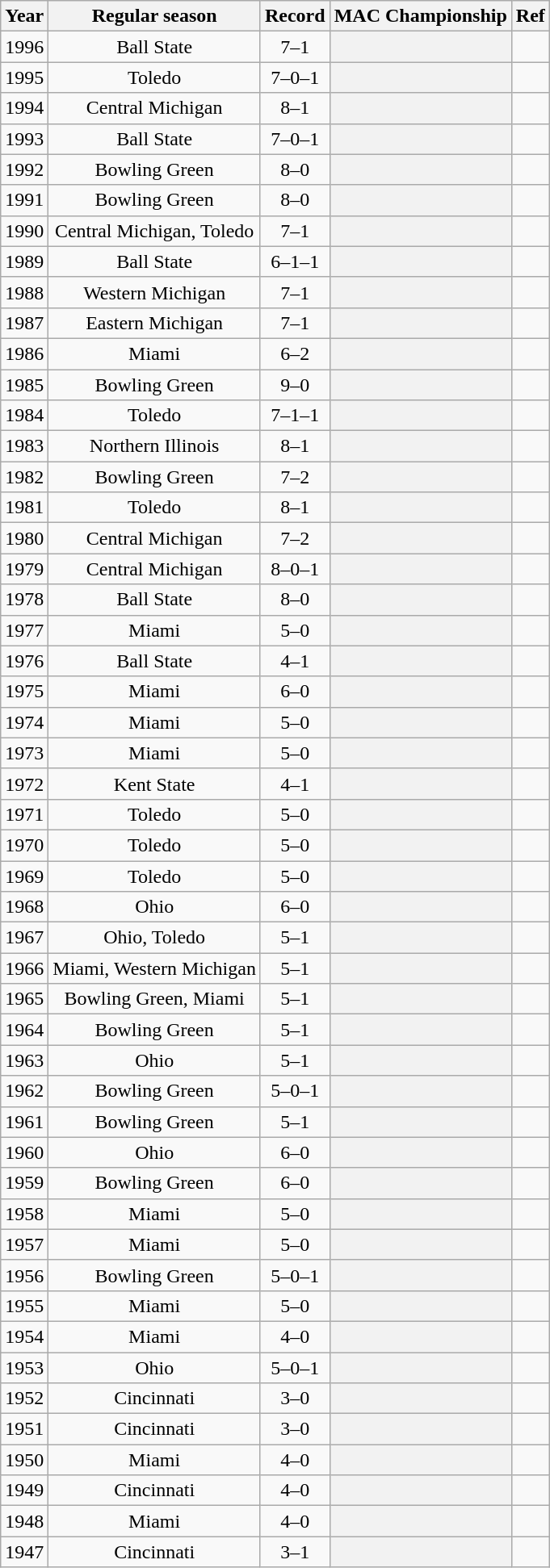<table class="wikitable" style="text-align:center" cellpadding=2 cellspacing=2>
<tr>
<th>Year</th>
<th>Regular season</th>
<th>Record</th>
<th>MAC Championship</th>
<th>Ref</th>
</tr>
<tr>
<td>1996</td>
<td>Ball State</td>
<td>7–1</td>
<th></th>
<td></td>
</tr>
<tr>
<td>1995</td>
<td>Toledo</td>
<td>7–0–1</td>
<th></th>
<td></td>
</tr>
<tr>
<td>1994</td>
<td>Central Michigan</td>
<td>8–1</td>
<th></th>
<td></td>
</tr>
<tr>
<td>1993</td>
<td>Ball State</td>
<td>7–0–1</td>
<th></th>
<td></td>
</tr>
<tr>
<td>1992</td>
<td>Bowling Green</td>
<td>8–0</td>
<th></th>
<td></td>
</tr>
<tr>
<td>1991</td>
<td>Bowling Green</td>
<td>8–0</td>
<th></th>
<td></td>
</tr>
<tr>
<td>1990</td>
<td>Central Michigan, Toledo</td>
<td>7–1</td>
<th></th>
<td></td>
</tr>
<tr>
<td>1989</td>
<td>Ball State</td>
<td>6–1–1</td>
<th></th>
<td></td>
</tr>
<tr>
<td>1988</td>
<td>Western Michigan</td>
<td>7–1</td>
<th></th>
<td></td>
</tr>
<tr>
<td>1987</td>
<td>Eastern Michigan</td>
<td>7–1</td>
<th></th>
<td></td>
</tr>
<tr>
<td>1986</td>
<td>Miami</td>
<td>6–2</td>
<th></th>
<td></td>
</tr>
<tr>
<td>1985</td>
<td>Bowling Green</td>
<td>9–0</td>
<th></th>
<td></td>
</tr>
<tr>
<td>1984</td>
<td>Toledo</td>
<td>7–1–1</td>
<th></th>
<td></td>
</tr>
<tr>
<td>1983</td>
<td>Northern Illinois</td>
<td>8–1</td>
<th></th>
<td></td>
</tr>
<tr>
<td>1982</td>
<td>Bowling Green</td>
<td>7–2</td>
<th></th>
<td></td>
</tr>
<tr>
<td>1981</td>
<td>Toledo</td>
<td>8–1</td>
<th></th>
<td></td>
</tr>
<tr>
<td>1980</td>
<td>Central Michigan</td>
<td>7–2</td>
<th></th>
<td></td>
</tr>
<tr>
<td>1979</td>
<td>Central Michigan</td>
<td>8–0–1</td>
<th></th>
<td></td>
</tr>
<tr>
<td>1978</td>
<td>Ball State</td>
<td>8–0</td>
<th></th>
<td></td>
</tr>
<tr>
<td>1977</td>
<td>Miami</td>
<td>5–0</td>
<th></th>
<td></td>
</tr>
<tr>
<td>1976</td>
<td>Ball State</td>
<td>4–1</td>
<th></th>
<td></td>
</tr>
<tr>
<td>1975</td>
<td>Miami</td>
<td>6–0</td>
<th></th>
<td></td>
</tr>
<tr>
<td>1974</td>
<td>Miami</td>
<td>5–0</td>
<th></th>
<td></td>
</tr>
<tr>
<td>1973</td>
<td>Miami</td>
<td>5–0</td>
<th></th>
<td></td>
</tr>
<tr>
<td>1972</td>
<td>Kent State</td>
<td>4–1</td>
<th></th>
<td></td>
</tr>
<tr>
<td>1971</td>
<td>Toledo</td>
<td>5–0</td>
<th></th>
<td></td>
</tr>
<tr>
<td>1970</td>
<td>Toledo</td>
<td>5–0</td>
<th></th>
<td></td>
</tr>
<tr>
<td>1969</td>
<td>Toledo</td>
<td>5–0</td>
<th></th>
<td></td>
</tr>
<tr>
<td>1968</td>
<td>Ohio</td>
<td>6–0</td>
<th></th>
<td></td>
</tr>
<tr>
<td>1967</td>
<td>Ohio, Toledo</td>
<td>5–1</td>
<th></th>
<td></td>
</tr>
<tr>
<td>1966</td>
<td>Miami, Western Michigan</td>
<td>5–1</td>
<th></th>
<td></td>
</tr>
<tr>
<td>1965</td>
<td>Bowling Green, Miami</td>
<td>5–1</td>
<th></th>
<td></td>
</tr>
<tr>
<td>1964</td>
<td>Bowling Green</td>
<td>5–1</td>
<th></th>
<td></td>
</tr>
<tr>
<td>1963</td>
<td>Ohio</td>
<td>5–1</td>
<th></th>
<td></td>
</tr>
<tr>
<td>1962</td>
<td>Bowling Green</td>
<td>5–0–1</td>
<th></th>
<td></td>
</tr>
<tr>
<td>1961</td>
<td>Bowling Green</td>
<td>5–1</td>
<th></th>
<td></td>
</tr>
<tr>
<td>1960</td>
<td>Ohio</td>
<td>6–0</td>
<th></th>
<td></td>
</tr>
<tr>
<td>1959</td>
<td>Bowling Green</td>
<td>6–0</td>
<th></th>
<td></td>
</tr>
<tr>
<td>1958</td>
<td>Miami</td>
<td>5–0</td>
<th></th>
<td></td>
</tr>
<tr>
<td>1957</td>
<td>Miami</td>
<td>5–0</td>
<th></th>
<td></td>
</tr>
<tr>
<td>1956</td>
<td>Bowling Green</td>
<td>5–0–1</td>
<th></th>
<td></td>
</tr>
<tr>
<td>1955</td>
<td>Miami</td>
<td>5–0</td>
<th></th>
<td></td>
</tr>
<tr>
<td>1954</td>
<td>Miami</td>
<td>4–0</td>
<th></th>
<td></td>
</tr>
<tr>
<td>1953</td>
<td>Ohio</td>
<td>5–0–1</td>
<th></th>
<td></td>
</tr>
<tr>
<td>1952</td>
<td>Cincinnati</td>
<td>3–0</td>
<th></th>
<td></td>
</tr>
<tr>
<td>1951</td>
<td>Cincinnati</td>
<td>3–0</td>
<th></th>
<td></td>
</tr>
<tr>
<td>1950</td>
<td>Miami</td>
<td>4–0</td>
<th></th>
<td></td>
</tr>
<tr>
<td>1949</td>
<td>Cincinnati</td>
<td>4–0</td>
<th></th>
<td></td>
</tr>
<tr>
<td>1948</td>
<td>Miami</td>
<td>4–0</td>
<th></th>
<td></td>
</tr>
<tr>
<td>1947</td>
<td>Cincinnati</td>
<td>3–1</td>
<th></th>
<td></td>
</tr>
</table>
